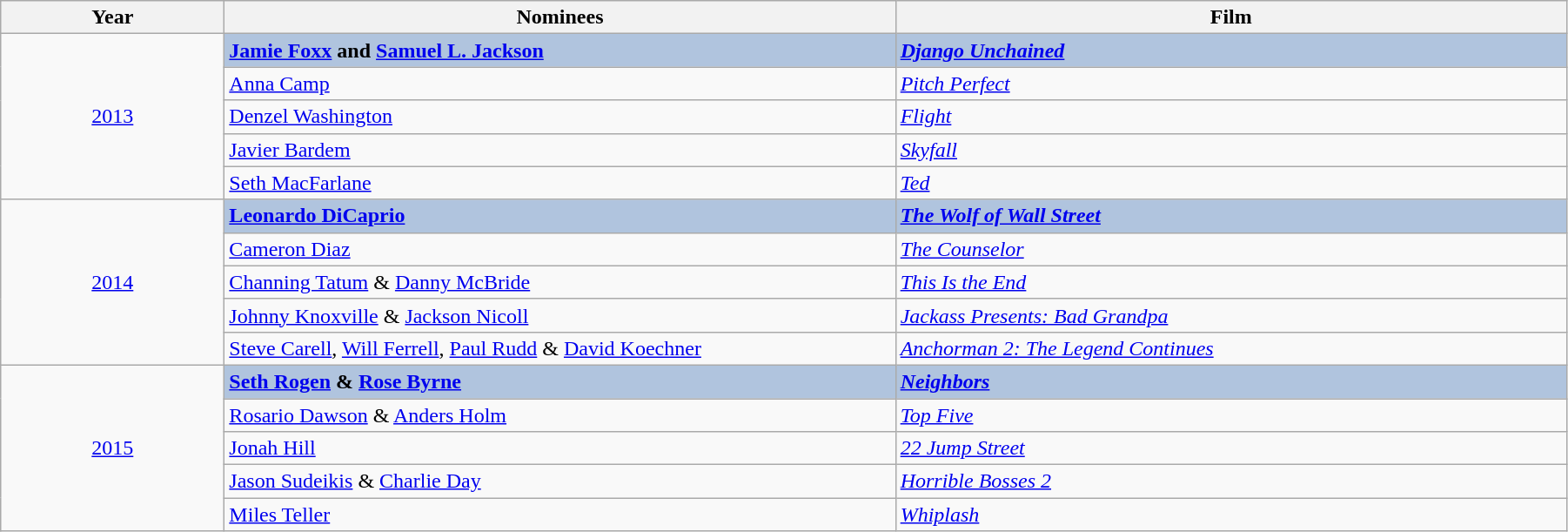<table class="wikitable" width="95%" cellpadding="5">
<tr>
<th width="10%">Year</th>
<th width="30%">Nominees</th>
<th width="30%">Film</th>
</tr>
<tr>
<td rowspan="5" align="center"><a href='#'>2013</a></td>
<td style="background:#B0C4DE;"><strong><a href='#'>Jamie Foxx</a> and <a href='#'>Samuel L. Jackson</a></strong></td>
<td style="background:#B0C4DE;"><strong><em><a href='#'>Django Unchained</a></em></strong></td>
</tr>
<tr>
<td><a href='#'>Anna Camp</a></td>
<td><em><a href='#'>Pitch Perfect</a></em></td>
</tr>
<tr>
<td><a href='#'>Denzel Washington</a></td>
<td><em><a href='#'>Flight</a></em></td>
</tr>
<tr>
<td><a href='#'>Javier Bardem</a></td>
<td><em><a href='#'>Skyfall</a></em></td>
</tr>
<tr>
<td><a href='#'>Seth MacFarlane</a></td>
<td><em><a href='#'>Ted</a></em></td>
</tr>
<tr>
<td rowspan="5" align="center"><a href='#'>2014</a></td>
<td style="background:#B0C4DE;"><strong><a href='#'>Leonardo DiCaprio</a></strong></td>
<td style="background:#B0C4DE;"><strong><em><a href='#'>The Wolf of Wall Street</a></em></strong></td>
</tr>
<tr>
<td><a href='#'>Cameron Diaz</a></td>
<td><em><a href='#'>The Counselor</a></em></td>
</tr>
<tr>
<td><a href='#'>Channing Tatum</a> & <a href='#'>Danny McBride</a></td>
<td><em><a href='#'>This Is the End</a></em></td>
</tr>
<tr>
<td><a href='#'>Johnny Knoxville</a> & <a href='#'>Jackson Nicoll</a></td>
<td><em><a href='#'>Jackass Presents: Bad Grandpa</a></em></td>
</tr>
<tr>
<td><a href='#'>Steve Carell</a>, <a href='#'>Will Ferrell</a>, <a href='#'>Paul Rudd</a> & <a href='#'>David Koechner</a></td>
<td><em><a href='#'>Anchorman 2: The Legend Continues</a></em></td>
</tr>
<tr>
<td rowspan="5" align="center"><a href='#'>2015</a></td>
<td style="background:#B0C4DE;"><strong><a href='#'>Seth Rogen</a> & <a href='#'>Rose Byrne</a></strong></td>
<td style="background:#B0C4DE;"><strong><em><a href='#'>Neighbors</a></em></strong></td>
</tr>
<tr>
<td><a href='#'>Rosario Dawson</a> & <a href='#'>Anders Holm</a></td>
<td><em><a href='#'>Top Five</a></em></td>
</tr>
<tr>
<td><a href='#'>Jonah Hill</a></td>
<td><em><a href='#'>22 Jump Street</a></em></td>
</tr>
<tr>
<td><a href='#'>Jason Sudeikis</a> & <a href='#'>Charlie Day</a></td>
<td><em><a href='#'>Horrible Bosses 2</a></em></td>
</tr>
<tr>
<td><a href='#'>Miles Teller</a></td>
<td><em><a href='#'>Whiplash</a></em></td>
</tr>
</table>
